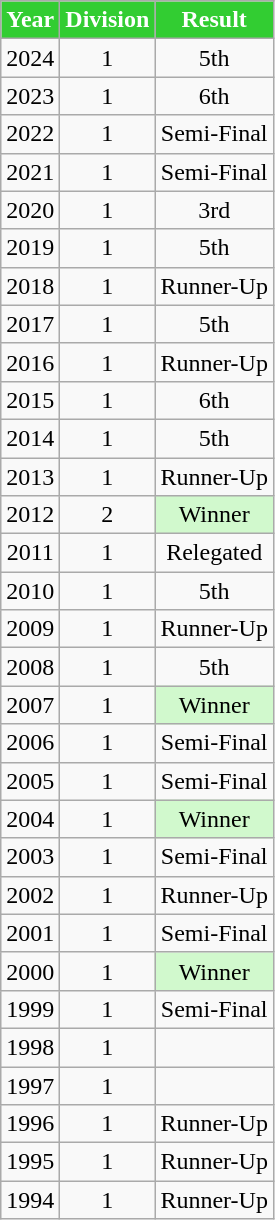<table class="wikitable" border="2" style="text-align:center; float:center">
<tr>
<th style=background:#32CD32;color:white;><strong>Year</strong></th>
<th style=background:#32CD32;color:white;><strong>Division</strong></th>
<th style=background:#32CD32;color:white;><strong>Result</strong></th>
</tr>
<tr>
<td>2024</td>
<td>1</td>
<td>5th</td>
</tr>
<tr>
<td>2023</td>
<td>1</td>
<td>6th</td>
</tr>
<tr>
<td>2022</td>
<td>1</td>
<td>Semi-Final</td>
</tr>
<tr>
<td>2021</td>
<td>1</td>
<td>Semi-Final</td>
</tr>
<tr>
<td>2020</td>
<td>1</td>
<td>3rd</td>
</tr>
<tr>
<td>2019</td>
<td>1</td>
<td>5th</td>
</tr>
<tr>
<td>2018</td>
<td>1</td>
<td>Runner-Up</td>
</tr>
<tr>
<td>2017</td>
<td>1</td>
<td>5th</td>
</tr>
<tr>
<td>2016</td>
<td>1</td>
<td>Runner-Up</td>
</tr>
<tr>
<td>2015</td>
<td>1</td>
<td>6th</td>
</tr>
<tr>
<td>2014</td>
<td>1</td>
<td>5th</td>
</tr>
<tr>
<td>2013</td>
<td>1</td>
<td>Runner-Up</td>
</tr>
<tr>
<td>2012</td>
<td>2</td>
<td style="text-align:center; background:#D1F9CD">Winner</td>
</tr>
<tr>
<td>2011</td>
<td>1</td>
<td>Relegated</td>
</tr>
<tr>
<td>2010</td>
<td>1</td>
<td>5th</td>
</tr>
<tr>
<td>2009</td>
<td>1</td>
<td>Runner-Up</td>
</tr>
<tr>
<td>2008</td>
<td>1</td>
<td>5th</td>
</tr>
<tr>
<td>2007</td>
<td>1</td>
<td style="text-align:center; background:#D1F9CD">Winner</td>
</tr>
<tr>
<td>2006</td>
<td>1</td>
<td>Semi-Final</td>
</tr>
<tr>
<td>2005</td>
<td>1</td>
<td>Semi-Final</td>
</tr>
<tr>
<td>2004</td>
<td>1</td>
<td style="text-align:center; background:#D1F9CD">Winner</td>
</tr>
<tr>
<td>2003</td>
<td>1</td>
<td>Semi-Final</td>
</tr>
<tr>
<td>2002</td>
<td>1</td>
<td>Runner-Up</td>
</tr>
<tr>
<td>2001</td>
<td>1</td>
<td>Semi-Final</td>
</tr>
<tr>
<td>2000</td>
<td>1</td>
<td style="text-align:center; background:#D1F9CD">Winner</td>
</tr>
<tr>
<td>1999</td>
<td>1</td>
<td>Semi-Final</td>
</tr>
<tr>
<td>1998</td>
<td>1</td>
<td></td>
</tr>
<tr>
<td>1997</td>
<td>1</td>
<td></td>
</tr>
<tr>
<td>1996</td>
<td>1</td>
<td>Runner-Up</td>
</tr>
<tr>
<td>1995</td>
<td>1</td>
<td>Runner-Up</td>
</tr>
<tr>
<td>1994</td>
<td>1</td>
<td>Runner-Up</td>
</tr>
</table>
